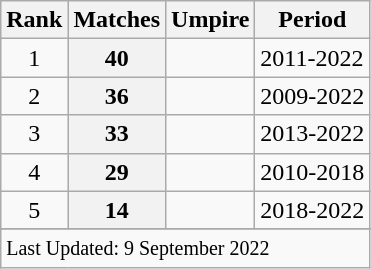<table class="wikitable plainrowheaders sortable">
<tr>
<th scope=col>Rank</th>
<th scope=col>Matches</th>
<th scope=col>Umpire</th>
<th scope=col>Period</th>
</tr>
<tr>
<td align=center>1</td>
<th scope=row style=text-align:center;>40</th>
<td> </td>
<td>2011-2022</td>
</tr>
<tr>
<td align="center">2</td>
<th scope="row" style="text-align:center;">36</th>
<td></td>
<td>2009-2022</td>
</tr>
<tr>
<td align="center">3</td>
<th scope="row" style="text-align:center;">33</th>
<td> </td>
<td>2013-2022</td>
</tr>
<tr>
<td align="center">4</td>
<th scope="row" style="text-align:center;">29</th>
<td></td>
<td>2010-2018</td>
</tr>
<tr>
<td align=center>5</td>
<th scope=row style=text-align:center;>14</th>
<td> </td>
<td>2018-2022</td>
</tr>
<tr>
</tr>
<tr class=sortbottom>
<td colspan=4><small>Last Updated: 9 September 2022</small></td>
</tr>
</table>
